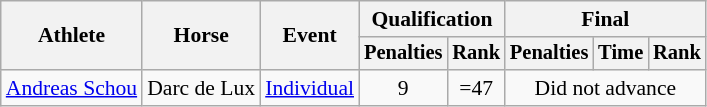<table class="wikitable" style="font-size:90%">
<tr>
<th rowspan="2">Athlete</th>
<th rowspan="2">Horse</th>
<th rowspan="2">Event</th>
<th colspan="2">Qualification</th>
<th colspan="3">Final</th>
</tr>
<tr style="font-size:95%">
<th>Penalties</th>
<th>Rank</th>
<th>Penalties</th>
<th>Time</th>
<th>Rank</th>
</tr>
<tr align=center>
<td align=left><a href='#'>Andreas Schou</a></td>
<td align=left>Darc de Lux</td>
<td align=left><a href='#'>Individual</a></td>
<td>9</td>
<td>=47</td>
<td colspan="3">Did not advance</td>
</tr>
</table>
